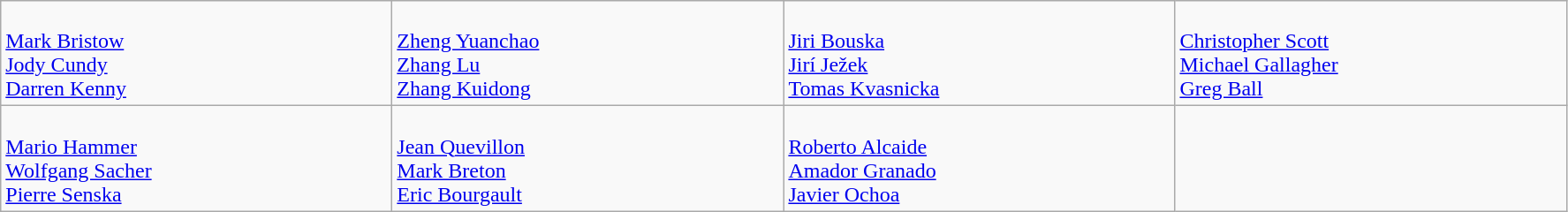<table class="wikitable">
<tr>
<td style="vertical-align:top; width:18em"><br><a href='#'>Mark Bristow</a><br><a href='#'>Jody Cundy</a><br><a href='#'>Darren Kenny</a></td>
<td style="vertical-align:top; width:18em"><br><a href='#'>Zheng Yuanchao</a><br><a href='#'>Zhang Lu</a><br><a href='#'>Zhang Kuidong</a></td>
<td style="vertical-align:top; width:18em"><br><a href='#'>Jiri Bouska</a><br><a href='#'>Jirí Ježek</a><br><a href='#'>Tomas Kvasnicka</a></td>
<td style="vertical-align:top; width:18em"><br><a href='#'>Christopher Scott</a><br><a href='#'>Michael Gallagher</a><br><a href='#'>Greg Ball</a></td>
</tr>
<tr>
<td style="vertical-align:top; width:18em"><br><a href='#'>Mario Hammer</a><br><a href='#'>Wolfgang Sacher</a><br><a href='#'>Pierre Senska</a></td>
<td style="vertical-align:top; width:18em"><br><a href='#'>Jean Quevillon</a><br><a href='#'>Mark Breton</a><br><a href='#'>Eric Bourgault</a></td>
<td style="vertical-align:top; width:18em"><br><a href='#'>Roberto Alcaide</a><br><a href='#'>Amador Granado</a><br><a href='#'>Javier Ochoa</a></td>
</tr>
</table>
